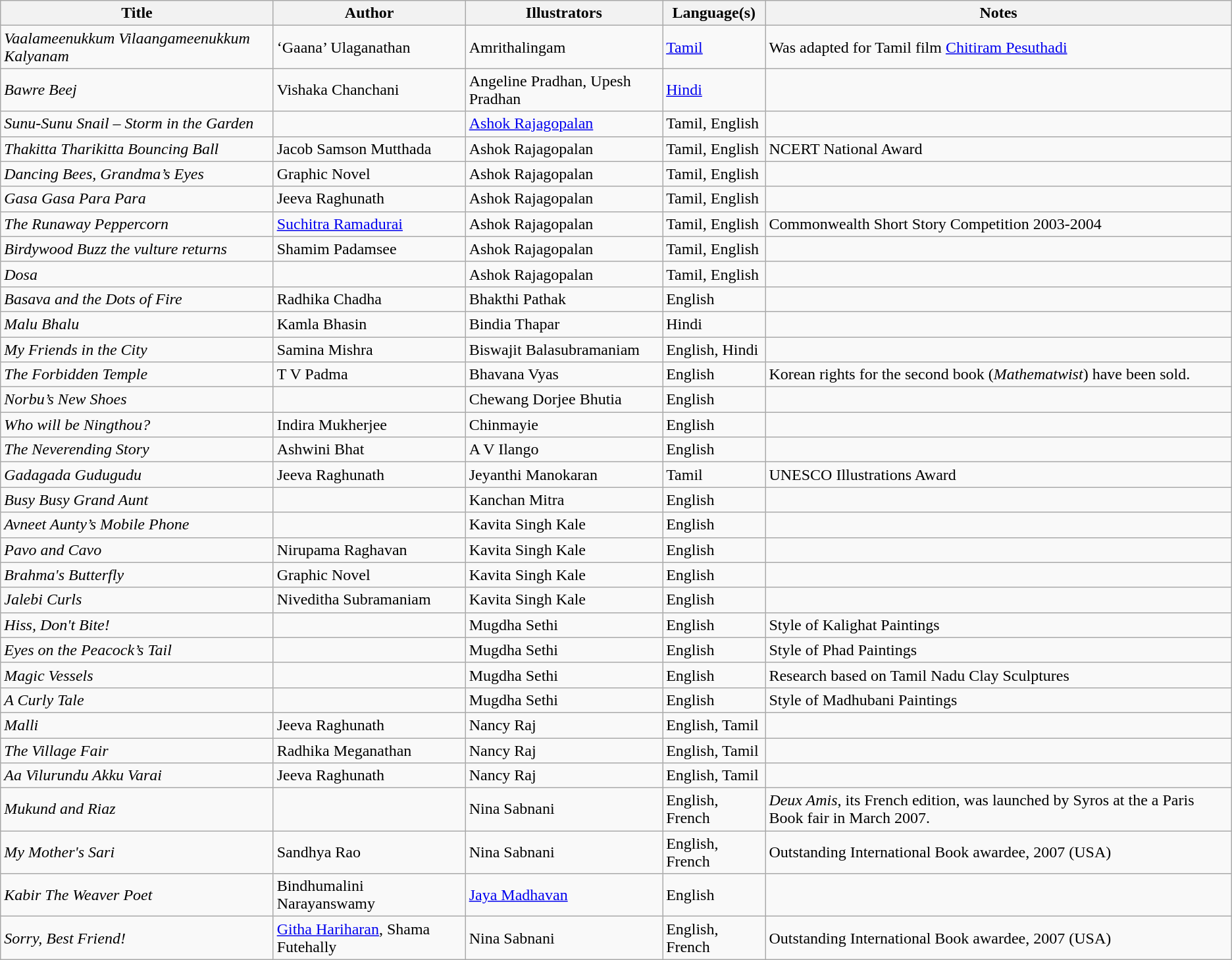<table class="wikitable sortable">
<tr>
<th>Title</th>
<th>Author</th>
<th>Illustrators</th>
<th>Language(s)</th>
<th class="unsortable">Notes</th>
</tr>
<tr>
<td><em>Vaalameenukkum Vilaangameenukkum Kalyanam</em></td>
<td>‘Gaana’ Ulaganathan</td>
<td>Amrithalingam</td>
<td><a href='#'>Tamil</a></td>
<td>Was adapted for Tamil film <a href='#'>Chitiram Pesuthadi</a></td>
</tr>
<tr>
<td><em>Bawre Beej</em></td>
<td>Vishaka Chanchani</td>
<td>Angeline Pradhan, Upesh Pradhan</td>
<td><a href='#'>Hindi</a></td>
<td></td>
</tr>
<tr>
<td><em>Sunu-Sunu Snail – Storm in the Garden </em></td>
<td></td>
<td><a href='#'>Ashok Rajagopalan</a></td>
<td>Tamil, English</td>
<td></td>
</tr>
<tr>
<td><em>Thakitta Tharikitta Bouncing Ball</em></td>
<td>Jacob Samson Mutthada</td>
<td>Ashok Rajagopalan</td>
<td>Tamil, English</td>
<td>NCERT National Award</td>
</tr>
<tr>
<td><em>Dancing Bees, Grandma’s Eyes</em></td>
<td>Graphic Novel</td>
<td>Ashok Rajagopalan</td>
<td>Tamil, English</td>
<td></td>
</tr>
<tr>
<td><em>Gasa Gasa Para Para</em></td>
<td>Jeeva Raghunath</td>
<td>Ashok Rajagopalan</td>
<td>Tamil, English</td>
<td></td>
</tr>
<tr>
<td><em>The Runaway Peppercorn </em></td>
<td><a href='#'>Suchitra Ramadurai</a></td>
<td>Ashok Rajagopalan</td>
<td>Tamil, English</td>
<td>Commonwealth Short Story Competition 2003-2004</td>
</tr>
<tr>
<td><em>Birdywood Buzz the vulture returns</em></td>
<td>Shamim Padamsee</td>
<td>Ashok Rajagopalan</td>
<td>Tamil, English</td>
<td></td>
</tr>
<tr>
<td><em>Dosa</em></td>
<td></td>
<td>Ashok Rajagopalan</td>
<td>Tamil, English</td>
<td></td>
</tr>
<tr>
<td><em>Basava and the Dots of Fire</em></td>
<td>Radhika Chadha</td>
<td>Bhakthi Pathak</td>
<td>English</td>
<td></td>
</tr>
<tr>
<td><em>Malu Bhalu</em></td>
<td>Kamla Bhasin</td>
<td>Bindia Thapar</td>
<td>Hindi</td>
<td></td>
</tr>
<tr>
<td><em>My Friends in the City</em></td>
<td>Samina Mishra</td>
<td>Biswajit Balasubramaniam</td>
<td>English, Hindi</td>
<td></td>
</tr>
<tr>
<td><em>The Forbidden Temple</em></td>
<td>T V Padma</td>
<td>Bhavana Vyas</td>
<td>English</td>
<td>Korean rights for the second book (<em>Mathematwist</em>) have been sold.</td>
</tr>
<tr>
<td><em>Norbu’s New Shoes</em></td>
<td></td>
<td>Chewang Dorjee Bhutia</td>
<td>English</td>
<td></td>
</tr>
<tr>
<td><em>Who will be Ningthou?</em></td>
<td>Indira Mukherjee</td>
<td>Chinmayie</td>
<td>English</td>
<td></td>
</tr>
<tr>
<td><em>The Neverending Story</em></td>
<td>Ashwini Bhat</td>
<td>A V Ilango</td>
<td>English</td>
<td></td>
</tr>
<tr>
<td><em>Gadagada Gudugudu</em></td>
<td>Jeeva Raghunath</td>
<td>Jeyanthi Manokaran</td>
<td>Tamil</td>
<td>UNESCO Illustrations Award</td>
</tr>
<tr>
<td><em>Busy Busy Grand Aunt</em></td>
<td></td>
<td>Kanchan Mitra</td>
<td>English</td>
<td></td>
</tr>
<tr>
<td><em>Avneet Aunty’s Mobile Phone</em></td>
<td></td>
<td>Kavita Singh Kale</td>
<td>English</td>
<td></td>
</tr>
<tr>
<td><em>Pavo and Cavo</em></td>
<td>Nirupama Raghavan</td>
<td>Kavita Singh Kale</td>
<td>English</td>
<td></td>
</tr>
<tr>
<td><em>Brahma's Butterfly</em></td>
<td>Graphic Novel</td>
<td>Kavita Singh Kale</td>
<td>English</td>
<td></td>
</tr>
<tr>
<td><em>Jalebi Curls</em></td>
<td>Niveditha Subramaniam</td>
<td>Kavita Singh Kale</td>
<td>English</td>
<td></td>
</tr>
<tr>
<td><em>Hiss, Don't Bite!</em></td>
<td></td>
<td>Mugdha Sethi</td>
<td>English</td>
<td>Style of Kalighat Paintings</td>
</tr>
<tr>
<td><em>Eyes on the Peacock’s Tail</em></td>
<td></td>
<td>Mugdha Sethi</td>
<td>English</td>
<td>Style of Phad Paintings</td>
</tr>
<tr>
<td><em>Magic Vessels</em></td>
<td></td>
<td>Mugdha Sethi</td>
<td>English</td>
<td>Research based on Tamil Nadu Clay Sculptures</td>
</tr>
<tr>
<td><em>A Curly Tale</em></td>
<td></td>
<td>Mugdha Sethi</td>
<td>English</td>
<td>Style of Madhubani Paintings</td>
</tr>
<tr>
<td><em>Malli</em></td>
<td>Jeeva Raghunath</td>
<td>Nancy Raj</td>
<td>English, Tamil</td>
<td></td>
</tr>
<tr>
<td><em>The Village Fair</em></td>
<td>Radhika Meganathan</td>
<td>Nancy Raj</td>
<td>English, Tamil</td>
<td></td>
</tr>
<tr>
<td><em>Aa Vilurundu Akku Varai</em></td>
<td>Jeeva Raghunath</td>
<td>Nancy Raj</td>
<td>English, Tamil</td>
<td></td>
</tr>
<tr>
<td><em>Mukund and Riaz</em></td>
<td></td>
<td>Nina Sabnani</td>
<td>English, French</td>
<td><em>Deux Amis</em>, its French edition, was launched by Syros at the a Paris Book fair in March 2007.</td>
</tr>
<tr>
<td><em>My Mother's Sari</em></td>
<td>Sandhya Rao</td>
<td>Nina Sabnani</td>
<td>English, French</td>
<td>Outstanding International Book awardee, 2007 (USA)</td>
</tr>
<tr>
<td><em>Kabir The Weaver Poet</em></td>
<td>Bindhumalini Narayanswamy</td>
<td><a href='#'>Jaya Madhavan</a></td>
<td>English</td>
<td></td>
</tr>
<tr>
<td><em>Sorry, Best Friend!</em></td>
<td><a href='#'>Githa Hariharan</a>, Shama Futehally</td>
<td>Nina Sabnani</td>
<td>English, French</td>
<td>Outstanding International Book awardee, 2007 (USA)</td>
</tr>
</table>
